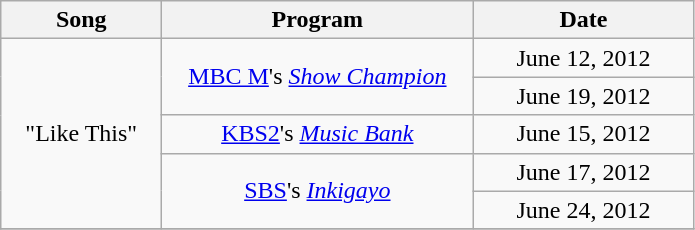<table class="wikitable" style="text-align:center">
<tr>
<th width="100">Song</th>
<th width="200">Program</th>
<th width="140">Date</th>
</tr>
<tr>
<td rowspan="5">"Like This"</td>
<td rowspan="2"><a href='#'>MBC M</a>'s <em><a href='#'>Show Champion</a></em></td>
<td>June 12, 2012</td>
</tr>
<tr>
<td>June 19, 2012</td>
</tr>
<tr>
<td><a href='#'>KBS2</a>'s <em><a href='#'>Music Bank</a></em></td>
<td>June 15, 2012</td>
</tr>
<tr>
<td rowspan="2"><a href='#'>SBS</a>'s <em><a href='#'>Inkigayo</a></em></td>
<td>June 17, 2012</td>
</tr>
<tr>
<td>June 24, 2012</td>
</tr>
<tr>
</tr>
</table>
